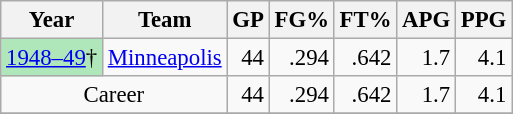<table class="wikitable sortable" style="font-size:95%; text-align:right;">
<tr>
<th>Year</th>
<th>Team</th>
<th>GP</th>
<th>FG%</th>
<th>FT%</th>
<th>APG</th>
<th>PPG</th>
</tr>
<tr>
<td style="text-align:left; background:#afe6ba;"><a href='#'>1948–49</a>†</td>
<td style="text-align:left;"><a href='#'>Minneapolis</a></td>
<td>44</td>
<td>.294</td>
<td>.642</td>
<td>1.7</td>
<td>4.1</td>
</tr>
<tr>
<td style="text-align:center;" colspan="2">Career</td>
<td>44</td>
<td>.294</td>
<td>.642</td>
<td>1.7</td>
<td>4.1</td>
</tr>
<tr>
</tr>
</table>
